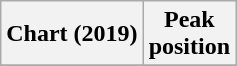<table class="wikitable plainrowheaders">
<tr>
<th scope="col">Chart (2019)</th>
<th scope="col">Peak<br>position</th>
</tr>
<tr>
</tr>
</table>
